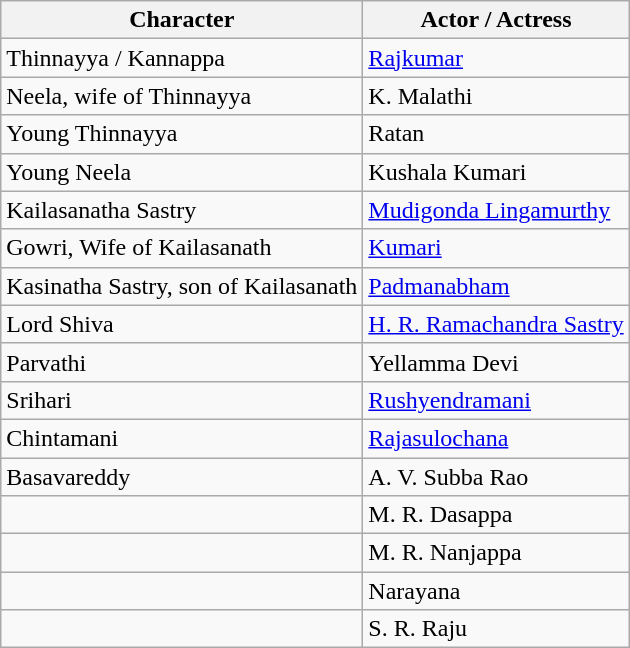<table class="wikitable">
<tr>
<th>Character</th>
<th>Actor / Actress</th>
</tr>
<tr>
<td>Thinnayya / Kannappa</td>
<td><a href='#'>Rajkumar</a></td>
</tr>
<tr>
<td>Neela, wife of Thinnayya</td>
<td>K. Malathi</td>
</tr>
<tr>
<td>Young Thinnayya</td>
<td>Ratan</td>
</tr>
<tr>
<td>Young Neela</td>
<td>Kushala Kumari</td>
</tr>
<tr>
<td>Kailasanatha Sastry</td>
<td><a href='#'>Mudigonda Lingamurthy</a></td>
</tr>
<tr>
<td>Gowri, Wife of Kailasanath</td>
<td><a href='#'>Kumari</a></td>
</tr>
<tr>
<td>Kasinatha Sastry, son of Kailasanath</td>
<td><a href='#'>Padmanabham</a></td>
</tr>
<tr>
<td>Lord Shiva</td>
<td><a href='#'>H. R. Ramachandra Sastry</a></td>
</tr>
<tr>
<td>Parvathi</td>
<td>Yellamma Devi</td>
</tr>
<tr>
<td>Srihari</td>
<td><a href='#'>Rushyendramani</a></td>
</tr>
<tr>
<td>Chintamani</td>
<td><a href='#'>Rajasulochana</a></td>
</tr>
<tr>
<td>Basavareddy</td>
<td>A. V. Subba Rao</td>
</tr>
<tr>
<td></td>
<td>M. R. Dasappa</td>
</tr>
<tr>
<td></td>
<td>M. R. Nanjappa</td>
</tr>
<tr>
<td></td>
<td>Narayana</td>
</tr>
<tr>
<td></td>
<td>S. R. Raju</td>
</tr>
</table>
